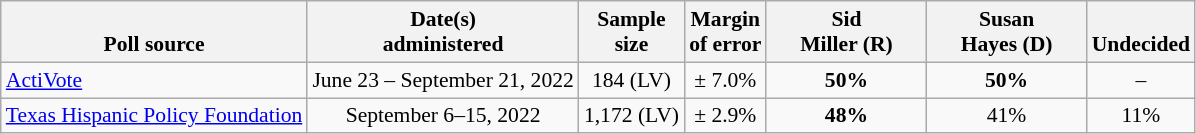<table class="wikitable" style="font-size:90%;text-align:center;">
<tr valign=bottom>
<th>Poll source</th>
<th>Date(s)<br>administered</th>
<th>Sample<br>size</th>
<th>Margin<br>of error</th>
<th style="width:100px;">Sid<br>Miller (R)</th>
<th style="width:100px;">Susan<br>Hayes (D)</th>
<th>Undecided</th>
</tr>
<tr>
<td style="text-align:left;"><a href='#'>ActiVote</a></td>
<td>June 23 – September 21, 2022</td>
<td>184 (LV)</td>
<td>± 7.0%</td>
<td><strong>50%</strong></td>
<td><strong>50%</strong></td>
<td>–</td>
</tr>
<tr>
<td style="text-align:left;"><a href='#'>Texas Hispanic Policy Foundation</a></td>
<td>September 6–15, 2022</td>
<td>1,172 (LV)</td>
<td>± 2.9%</td>
<td><strong>48%</strong></td>
<td>41%</td>
<td>11%</td>
</tr>
</table>
